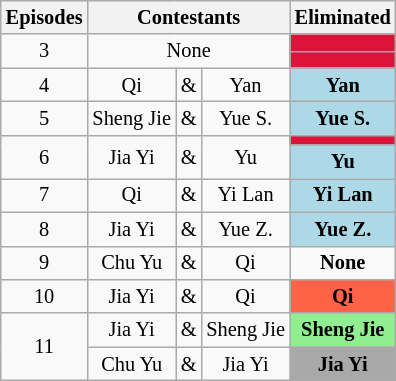<table class="wikitable" style="text-align:center; font-size:85%;">
<tr>
<th>Episodes</th>
<th colspan="3">Contestants</th>
<th>Eliminated</th>
</tr>
<tr>
<td rowspan="2">3</td>
<td rowspan="2" colspan="3">None</td>
<td style="background:crimson;"><strong></strong></td>
</tr>
<tr>
<td style="background:crimson;"><strong></strong></td>
</tr>
<tr>
<td>4</td>
<td>Qi</td>
<td>&</td>
<td>Yan</td>
<td style="background:lightblue;"><strong>Yan</strong></td>
</tr>
<tr>
<td>5</td>
<td>Sheng Jie</td>
<td>&</td>
<td>Yue S.</td>
<td style="background:lightblue;"><strong>Yue S.</strong></td>
</tr>
<tr>
<td rowspan="2">6</td>
<td rowspan="2">Jia Yi</td>
<td rowspan="2">&</td>
<td rowspan="2">Yu</td>
<td style="background:crimson;"><strong></strong></td>
</tr>
<tr>
<td style="background:lightblue;"><strong>Yu</strong></td>
</tr>
<tr>
<td>7</td>
<td>Qi</td>
<td>&</td>
<td>Yi Lan</td>
<td style="background:lightblue;"><strong>Yi Lan</strong></td>
</tr>
<tr>
<td>8</td>
<td>Jia Yi</td>
<td>&</td>
<td>Yue Z.</td>
<td style="background:lightblue;"><strong>Yue Z.</strong></td>
</tr>
<tr>
<td>9</td>
<td>Chu Yu</td>
<td>&</td>
<td>Qi</td>
<td><strong>None</strong></td>
</tr>
<tr>
<td>10</td>
<td>Jia Yi</td>
<td>&</td>
<td>Qi</td>
<td style="background:tomato;"><strong>Qi</strong></td>
</tr>
<tr>
<td rowspan="2">11</td>
<td>Jia Yi</td>
<td>&</td>
<td>Sheng Jie</td>
<td style="background:lightgreen;"><strong>Sheng Jie</strong></td>
</tr>
<tr>
<td>Chu Yu</td>
<td>&</td>
<td>Jia Yi</td>
<td style="background:darkgrey;"><strong>Jia Yi</strong></td>
</tr>
</table>
